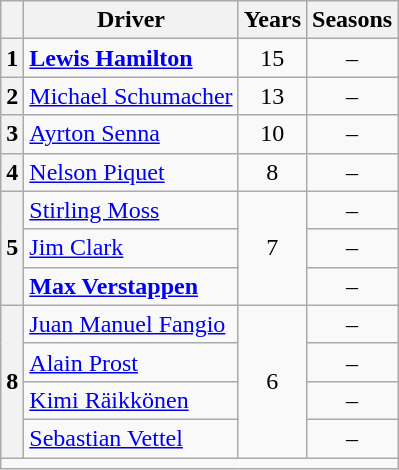<table class="wikitable" style="text-align:center">
<tr>
<th></th>
<th>Driver</th>
<th>Years</th>
<th>Seasons</th>
</tr>
<tr>
<th>1</th>
<td align=left> <strong><a href='#'>Lewis Hamilton</a></strong></td>
<td>15</td>
<td>–</td>
</tr>
<tr>
<th>2</th>
<td align=left> <a href='#'>Michael Schumacher</a></td>
<td>13</td>
<td>–</td>
</tr>
<tr>
<th>3</th>
<td align=left> <a href='#'>Ayrton Senna</a></td>
<td>10</td>
<td>–</td>
</tr>
<tr>
<th>4</th>
<td align=left> <a href='#'>Nelson Piquet</a></td>
<td>8</td>
<td>–</td>
</tr>
<tr>
<th rowspan=3>5</th>
<td align=left> <a href='#'>Stirling Moss</a></td>
<td rowspan=3>7</td>
<td>–</td>
</tr>
<tr>
<td align=left> <a href='#'>Jim Clark</a></td>
<td>–</td>
</tr>
<tr>
<td align=left> <strong><a href='#'>Max Verstappen</a></strong></td>
<td>– </td>
</tr>
<tr>
<th rowspan=4>8</th>
<td align=left> <a href='#'>Juan Manuel Fangio</a></td>
<td rowspan=4>6</td>
<td>–</td>
</tr>
<tr>
<td align=left> <a href='#'>Alain Prost</a></td>
<td>–</td>
</tr>
<tr>
<td align=left> <a href='#'>Kimi Räikkönen</a></td>
<td>–</td>
</tr>
<tr>
<td align=left> <a href='#'>Sebastian Vettel</a></td>
<td>–</td>
</tr>
<tr>
<td colspan=4></td>
</tr>
</table>
